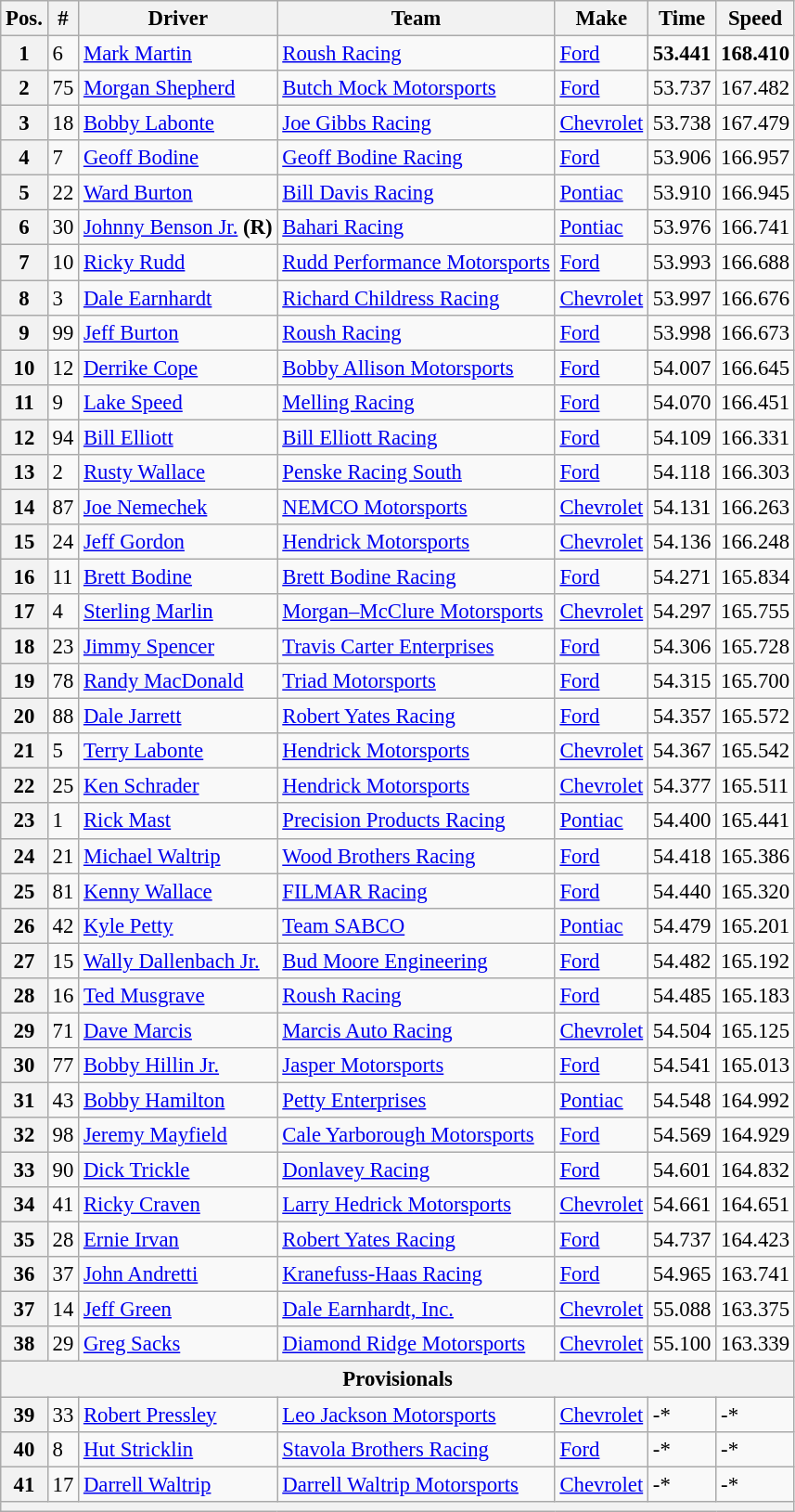<table class="wikitable" style="font-size:95%">
<tr>
<th>Pos.</th>
<th>#</th>
<th>Driver</th>
<th>Team</th>
<th>Make</th>
<th>Time</th>
<th>Speed</th>
</tr>
<tr>
<th>1</th>
<td>6</td>
<td><a href='#'>Mark Martin</a></td>
<td><a href='#'>Roush Racing</a></td>
<td><a href='#'>Ford</a></td>
<td><strong>53.441</strong></td>
<td><strong>168.410</strong></td>
</tr>
<tr>
<th>2</th>
<td>75</td>
<td><a href='#'>Morgan Shepherd</a></td>
<td><a href='#'>Butch Mock Motorsports</a></td>
<td><a href='#'>Ford</a></td>
<td>53.737</td>
<td>167.482</td>
</tr>
<tr>
<th>3</th>
<td>18</td>
<td><a href='#'>Bobby Labonte</a></td>
<td><a href='#'>Joe Gibbs Racing</a></td>
<td><a href='#'>Chevrolet</a></td>
<td>53.738</td>
<td>167.479</td>
</tr>
<tr>
<th>4</th>
<td>7</td>
<td><a href='#'>Geoff Bodine</a></td>
<td><a href='#'>Geoff Bodine Racing</a></td>
<td><a href='#'>Ford</a></td>
<td>53.906</td>
<td>166.957</td>
</tr>
<tr>
<th>5</th>
<td>22</td>
<td><a href='#'>Ward Burton</a></td>
<td><a href='#'>Bill Davis Racing</a></td>
<td><a href='#'>Pontiac</a></td>
<td>53.910</td>
<td>166.945</td>
</tr>
<tr>
<th>6</th>
<td>30</td>
<td><a href='#'>Johnny Benson Jr.</a> <strong>(R)</strong></td>
<td><a href='#'>Bahari Racing</a></td>
<td><a href='#'>Pontiac</a></td>
<td>53.976</td>
<td>166.741</td>
</tr>
<tr>
<th>7</th>
<td>10</td>
<td><a href='#'>Ricky Rudd</a></td>
<td><a href='#'>Rudd Performance Motorsports</a></td>
<td><a href='#'>Ford</a></td>
<td>53.993</td>
<td>166.688</td>
</tr>
<tr>
<th>8</th>
<td>3</td>
<td><a href='#'>Dale Earnhardt</a></td>
<td><a href='#'>Richard Childress Racing</a></td>
<td><a href='#'>Chevrolet</a></td>
<td>53.997</td>
<td>166.676</td>
</tr>
<tr>
<th>9</th>
<td>99</td>
<td><a href='#'>Jeff Burton</a></td>
<td><a href='#'>Roush Racing</a></td>
<td><a href='#'>Ford</a></td>
<td>53.998</td>
<td>166.673</td>
</tr>
<tr>
<th>10</th>
<td>12</td>
<td><a href='#'>Derrike Cope</a></td>
<td><a href='#'>Bobby Allison Motorsports</a></td>
<td><a href='#'>Ford</a></td>
<td>54.007</td>
<td>166.645</td>
</tr>
<tr>
<th>11</th>
<td>9</td>
<td><a href='#'>Lake Speed</a></td>
<td><a href='#'>Melling Racing</a></td>
<td><a href='#'>Ford</a></td>
<td>54.070</td>
<td>166.451</td>
</tr>
<tr>
<th>12</th>
<td>94</td>
<td><a href='#'>Bill Elliott</a></td>
<td><a href='#'>Bill Elliott Racing</a></td>
<td><a href='#'>Ford</a></td>
<td>54.109</td>
<td>166.331</td>
</tr>
<tr>
<th>13</th>
<td>2</td>
<td><a href='#'>Rusty Wallace</a></td>
<td><a href='#'>Penske Racing South</a></td>
<td><a href='#'>Ford</a></td>
<td>54.118</td>
<td>166.303</td>
</tr>
<tr>
<th>14</th>
<td>87</td>
<td><a href='#'>Joe Nemechek</a></td>
<td><a href='#'>NEMCO Motorsports</a></td>
<td><a href='#'>Chevrolet</a></td>
<td>54.131</td>
<td>166.263</td>
</tr>
<tr>
<th>15</th>
<td>24</td>
<td><a href='#'>Jeff Gordon</a></td>
<td><a href='#'>Hendrick Motorsports</a></td>
<td><a href='#'>Chevrolet</a></td>
<td>54.136</td>
<td>166.248</td>
</tr>
<tr>
<th>16</th>
<td>11</td>
<td><a href='#'>Brett Bodine</a></td>
<td><a href='#'>Brett Bodine Racing</a></td>
<td><a href='#'>Ford</a></td>
<td>54.271</td>
<td>165.834</td>
</tr>
<tr>
<th>17</th>
<td>4</td>
<td><a href='#'>Sterling Marlin</a></td>
<td><a href='#'>Morgan–McClure Motorsports</a></td>
<td><a href='#'>Chevrolet</a></td>
<td>54.297</td>
<td>165.755</td>
</tr>
<tr>
<th>18</th>
<td>23</td>
<td><a href='#'>Jimmy Spencer</a></td>
<td><a href='#'>Travis Carter Enterprises</a></td>
<td><a href='#'>Ford</a></td>
<td>54.306</td>
<td>165.728</td>
</tr>
<tr>
<th>19</th>
<td>78</td>
<td><a href='#'>Randy MacDonald</a></td>
<td><a href='#'>Triad Motorsports</a></td>
<td><a href='#'>Ford</a></td>
<td>54.315</td>
<td>165.700</td>
</tr>
<tr>
<th>20</th>
<td>88</td>
<td><a href='#'>Dale Jarrett</a></td>
<td><a href='#'>Robert Yates Racing</a></td>
<td><a href='#'>Ford</a></td>
<td>54.357</td>
<td>165.572</td>
</tr>
<tr>
<th>21</th>
<td>5</td>
<td><a href='#'>Terry Labonte</a></td>
<td><a href='#'>Hendrick Motorsports</a></td>
<td><a href='#'>Chevrolet</a></td>
<td>54.367</td>
<td>165.542</td>
</tr>
<tr>
<th>22</th>
<td>25</td>
<td><a href='#'>Ken Schrader</a></td>
<td><a href='#'>Hendrick Motorsports</a></td>
<td><a href='#'>Chevrolet</a></td>
<td>54.377</td>
<td>165.511</td>
</tr>
<tr>
<th>23</th>
<td>1</td>
<td><a href='#'>Rick Mast</a></td>
<td><a href='#'>Precision Products Racing</a></td>
<td><a href='#'>Pontiac</a></td>
<td>54.400</td>
<td>165.441</td>
</tr>
<tr>
<th>24</th>
<td>21</td>
<td><a href='#'>Michael Waltrip</a></td>
<td><a href='#'>Wood Brothers Racing</a></td>
<td><a href='#'>Ford</a></td>
<td>54.418</td>
<td>165.386</td>
</tr>
<tr>
<th>25</th>
<td>81</td>
<td><a href='#'>Kenny Wallace</a></td>
<td><a href='#'>FILMAR Racing</a></td>
<td><a href='#'>Ford</a></td>
<td>54.440</td>
<td>165.320</td>
</tr>
<tr>
<th>26</th>
<td>42</td>
<td><a href='#'>Kyle Petty</a></td>
<td><a href='#'>Team SABCO</a></td>
<td><a href='#'>Pontiac</a></td>
<td>54.479</td>
<td>165.201</td>
</tr>
<tr>
<th>27</th>
<td>15</td>
<td><a href='#'>Wally Dallenbach Jr.</a></td>
<td><a href='#'>Bud Moore Engineering</a></td>
<td><a href='#'>Ford</a></td>
<td>54.482</td>
<td>165.192</td>
</tr>
<tr>
<th>28</th>
<td>16</td>
<td><a href='#'>Ted Musgrave</a></td>
<td><a href='#'>Roush Racing</a></td>
<td><a href='#'>Ford</a></td>
<td>54.485</td>
<td>165.183</td>
</tr>
<tr>
<th>29</th>
<td>71</td>
<td><a href='#'>Dave Marcis</a></td>
<td><a href='#'>Marcis Auto Racing</a></td>
<td><a href='#'>Chevrolet</a></td>
<td>54.504</td>
<td>165.125</td>
</tr>
<tr>
<th>30</th>
<td>77</td>
<td><a href='#'>Bobby Hillin Jr.</a></td>
<td><a href='#'>Jasper Motorsports</a></td>
<td><a href='#'>Ford</a></td>
<td>54.541</td>
<td>165.013</td>
</tr>
<tr>
<th>31</th>
<td>43</td>
<td><a href='#'>Bobby Hamilton</a></td>
<td><a href='#'>Petty Enterprises</a></td>
<td><a href='#'>Pontiac</a></td>
<td>54.548</td>
<td>164.992</td>
</tr>
<tr>
<th>32</th>
<td>98</td>
<td><a href='#'>Jeremy Mayfield</a></td>
<td><a href='#'>Cale Yarborough Motorsports</a></td>
<td><a href='#'>Ford</a></td>
<td>54.569</td>
<td>164.929</td>
</tr>
<tr>
<th>33</th>
<td>90</td>
<td><a href='#'>Dick Trickle</a></td>
<td><a href='#'>Donlavey Racing</a></td>
<td><a href='#'>Ford</a></td>
<td>54.601</td>
<td>164.832</td>
</tr>
<tr>
<th>34</th>
<td>41</td>
<td><a href='#'>Ricky Craven</a></td>
<td><a href='#'>Larry Hedrick Motorsports</a></td>
<td><a href='#'>Chevrolet</a></td>
<td>54.661</td>
<td>164.651</td>
</tr>
<tr>
<th>35</th>
<td>28</td>
<td><a href='#'>Ernie Irvan</a></td>
<td><a href='#'>Robert Yates Racing</a></td>
<td><a href='#'>Ford</a></td>
<td>54.737</td>
<td>164.423</td>
</tr>
<tr>
<th>36</th>
<td>37</td>
<td><a href='#'>John Andretti</a></td>
<td><a href='#'>Kranefuss-Haas Racing</a></td>
<td><a href='#'>Ford</a></td>
<td>54.965</td>
<td>163.741</td>
</tr>
<tr>
<th>37</th>
<td>14</td>
<td><a href='#'>Jeff Green</a></td>
<td><a href='#'>Dale Earnhardt, Inc.</a></td>
<td><a href='#'>Chevrolet</a></td>
<td>55.088</td>
<td>163.375</td>
</tr>
<tr>
<th>38</th>
<td>29</td>
<td><a href='#'>Greg Sacks</a></td>
<td><a href='#'>Diamond Ridge Motorsports</a></td>
<td><a href='#'>Chevrolet</a></td>
<td>55.100</td>
<td>163.339</td>
</tr>
<tr>
<th colspan="7">Provisionals</th>
</tr>
<tr>
<th>39</th>
<td>33</td>
<td><a href='#'>Robert Pressley</a></td>
<td><a href='#'>Leo Jackson Motorsports</a></td>
<td><a href='#'>Chevrolet</a></td>
<td>-*</td>
<td>-*</td>
</tr>
<tr>
<th>40</th>
<td>8</td>
<td><a href='#'>Hut Stricklin</a></td>
<td><a href='#'>Stavola Brothers Racing</a></td>
<td><a href='#'>Ford</a></td>
<td>-*</td>
<td>-*</td>
</tr>
<tr>
<th>41</th>
<td>17</td>
<td><a href='#'>Darrell Waltrip</a></td>
<td><a href='#'>Darrell Waltrip Motorsports</a></td>
<td><a href='#'>Chevrolet</a></td>
<td>-*</td>
<td>-*</td>
</tr>
<tr>
<th colspan="7"></th>
</tr>
</table>
